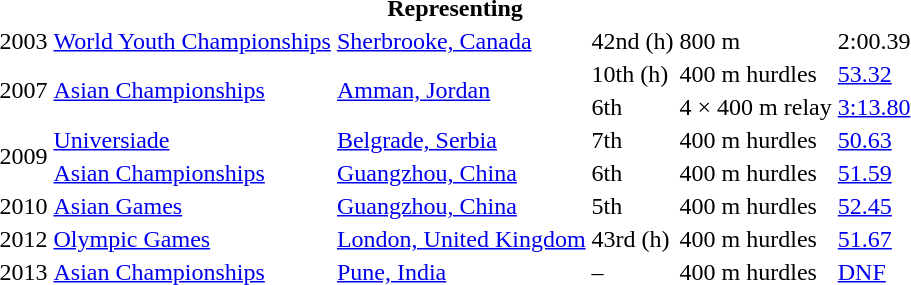<table>
<tr>
<th colspan="6">Representing </th>
</tr>
<tr>
<td>2003</td>
<td><a href='#'>World Youth Championships</a></td>
<td><a href='#'>Sherbrooke, Canada</a></td>
<td>42nd (h)</td>
<td>800 m</td>
<td>2:00.39</td>
</tr>
<tr>
<td rowspan=2>2007</td>
<td rowspan=2><a href='#'>Asian Championships</a></td>
<td rowspan=2><a href='#'>Amman, Jordan</a></td>
<td>10th (h)</td>
<td>400 m hurdles</td>
<td><a href='#'>53.32</a></td>
</tr>
<tr>
<td>6th</td>
<td>4 × 400 m relay</td>
<td><a href='#'>3:13.80</a></td>
</tr>
<tr>
<td rowspan=2>2009</td>
<td><a href='#'>Universiade</a></td>
<td><a href='#'>Belgrade, Serbia</a></td>
<td>7th</td>
<td>400 m hurdles</td>
<td><a href='#'>50.63</a></td>
</tr>
<tr>
<td><a href='#'>Asian Championships</a></td>
<td><a href='#'>Guangzhou, China</a></td>
<td>6th</td>
<td>400 m hurdles</td>
<td><a href='#'>51.59</a></td>
</tr>
<tr>
<td>2010</td>
<td><a href='#'>Asian Games</a></td>
<td><a href='#'>Guangzhou, China</a></td>
<td>5th</td>
<td>400 m hurdles</td>
<td><a href='#'>52.45</a></td>
</tr>
<tr>
<td>2012</td>
<td><a href='#'>Olympic Games</a></td>
<td><a href='#'>London, United Kingdom</a></td>
<td>43rd (h)</td>
<td>400 m hurdles</td>
<td><a href='#'>51.67</a></td>
</tr>
<tr>
<td>2013</td>
<td><a href='#'>Asian Championships</a></td>
<td><a href='#'>Pune, India</a></td>
<td>–</td>
<td>400 m hurdles</td>
<td><a href='#'>DNF</a></td>
</tr>
</table>
